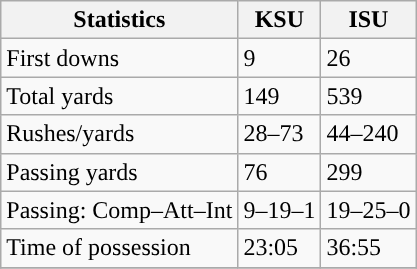<table class="wikitable" style="float: left;">
<tr>
<th>Statistics</th>
<th>KSU</th>
<th>ISU</th>
</tr>
<tr>
<td>First downs</td>
<td>9</td>
<td>26</td>
</tr>
<tr>
<td>Total yards</td>
<td>149</td>
<td>539</td>
</tr>
<tr>
<td>Rushes/yards</td>
<td>28–73</td>
<td>44–240</td>
</tr>
<tr>
<td>Passing yards</td>
<td>76</td>
<td>299</td>
</tr>
<tr>
<td>Passing: Comp–Att–Int</td>
<td>9–19–1</td>
<td>19–25–0</td>
</tr>
<tr>
<td>Time of possession</td>
<td>23:05</td>
<td>36:55</td>
</tr>
<tr>
</tr>
</table>
